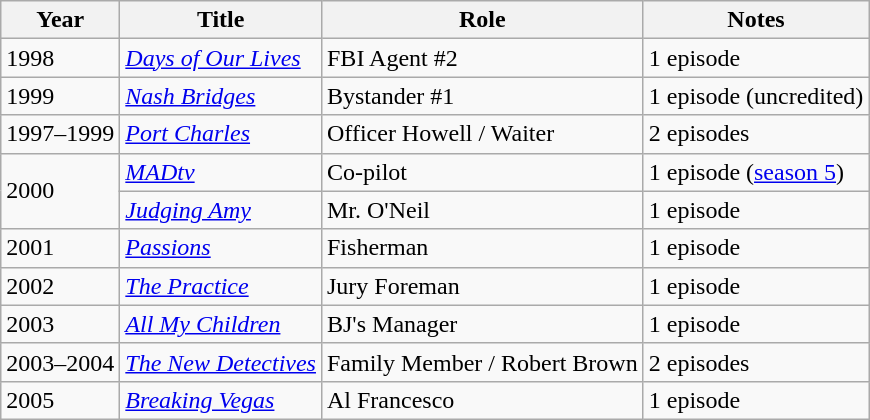<table class="wikitable sortable">
<tr>
<th>Year</th>
<th>Title</th>
<th>Role</th>
<th class="unsortable">Notes</th>
</tr>
<tr>
<td>1998</td>
<td><em><a href='#'>Days of Our Lives</a></em></td>
<td>FBI Agent #2</td>
<td>1 episode</td>
</tr>
<tr>
<td>1999</td>
<td><em><a href='#'>Nash Bridges</a></em></td>
<td>Bystander #1</td>
<td>1 episode (uncredited)</td>
</tr>
<tr>
<td>1997–1999</td>
<td><em><a href='#'>Port Charles</a></em></td>
<td>Officer Howell / Waiter</td>
<td>2 episodes</td>
</tr>
<tr>
<td rowspan="2">2000</td>
<td><em><a href='#'>MADtv</a></em></td>
<td>Co-pilot</td>
<td>1 episode (<a href='#'>season 5</a>)</td>
</tr>
<tr>
<td><em><a href='#'>Judging Amy</a></em></td>
<td>Mr. O'Neil</td>
<td>1 episode</td>
</tr>
<tr>
<td>2001</td>
<td><em><a href='#'>Passions</a></em></td>
<td>Fisherman</td>
<td>1 episode</td>
</tr>
<tr>
<td>2002</td>
<td><em><a href='#'>The Practice</a></em></td>
<td>Jury Foreman</td>
<td>1 episode</td>
</tr>
<tr>
<td>2003</td>
<td><em><a href='#'>All My Children</a></em></td>
<td>BJ's Manager</td>
<td>1 episode</td>
</tr>
<tr>
<td>2003–2004</td>
<td><em><a href='#'>The New Detectives</a></em></td>
<td>Family Member / Robert Brown</td>
<td>2 episodes</td>
</tr>
<tr>
<td>2005</td>
<td><em><a href='#'>Breaking Vegas</a></em></td>
<td>Al Francesco</td>
<td>1 episode</td>
</tr>
</table>
